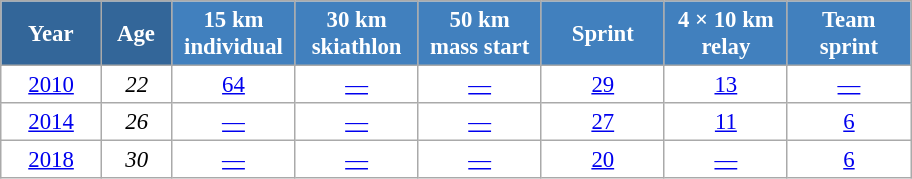<table class="wikitable" style="font-size:95%; text-align:center; border:grey solid 1px; border-collapse:collapse; background:#ffffff;">
<tr>
<th style="background-color:#369; color:white; width:60px;"> Year </th>
<th style="background-color:#369; color:white; width:40px;"> Age </th>
<th style="background-color:#4180be; color:white; width:75px;"> 15 km <br> individual </th>
<th style="background-color:#4180be; color:white; width:75px;"> 30 km <br> skiathlon </th>
<th style="background-color:#4180be; color:white; width:75px;"> 50 km <br> mass start </th>
<th style="background-color:#4180be; color:white; width:75px;"> Sprint </th>
<th style="background-color:#4180be; color:white; width:75px;"> 4 × 10 km <br> relay </th>
<th style="background-color:#4180be; color:white; width:75px;"> Team <br> sprint </th>
</tr>
<tr>
<td><a href='#'>2010</a></td>
<td><em>22</em></td>
<td><a href='#'>64</a></td>
<td><a href='#'>—</a></td>
<td><a href='#'>—</a></td>
<td><a href='#'>29</a></td>
<td><a href='#'>13</a></td>
<td><a href='#'>—</a></td>
</tr>
<tr>
<td><a href='#'>2014</a></td>
<td><em>26</em></td>
<td><a href='#'>—</a></td>
<td><a href='#'>—</a></td>
<td><a href='#'>—</a></td>
<td><a href='#'>27</a></td>
<td><a href='#'>11</a></td>
<td><a href='#'>6</a></td>
</tr>
<tr>
<td><a href='#'>2018</a></td>
<td><em>30</em></td>
<td><a href='#'>—</a></td>
<td><a href='#'>—</a></td>
<td><a href='#'>—</a></td>
<td><a href='#'>20</a></td>
<td><a href='#'>—</a></td>
<td><a href='#'>6</a></td>
</tr>
</table>
